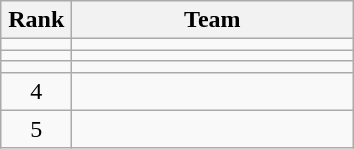<table class=wikitable style="text-align:center;">
<tr>
<th width=40>Rank</th>
<th width=180>Team</th>
</tr>
<tr>
<td></td>
<td align=left></td>
</tr>
<tr>
<td></td>
<td align=left></td>
</tr>
<tr>
<td></td>
<td align=left></td>
</tr>
<tr>
<td>4</td>
<td align=left></td>
</tr>
<tr>
<td>5</td>
<td align=left></td>
</tr>
</table>
